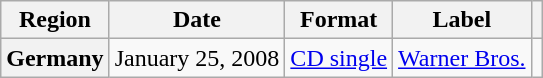<table class="wikitable plainrowheaders">
<tr>
<th scope="col">Region</th>
<th scope="col">Date</th>
<th scope="col">Format</th>
<th scope="col">Label</th>
<th scope="col"></th>
</tr>
<tr>
<th scope="row">Germany</th>
<td>January 25, 2008</td>
<td><a href='#'>CD single</a></td>
<td><a href='#'>Warner Bros.</a></td>
<td></td>
</tr>
</table>
